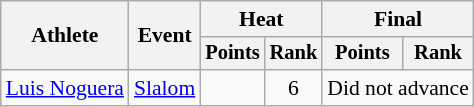<table class=wikitable style="font-size:90%">
<tr>
<th rowspan="2">Athlete</th>
<th rowspan="2">Event</th>
<th colspan="2">Heat</th>
<th colspan="2">Final</th>
</tr>
<tr style="font-size:95%">
<th>Points</th>
<th>Rank</th>
<th>Points</th>
<th>Rank</th>
</tr>
<tr align=center>
<td align=left><a href='#'>Luis Noguera</a></td>
<td align=left><a href='#'>Slalom</a></td>
<td></td>
<td>6</td>
<td colspan=2>Did not advance</td>
</tr>
</table>
